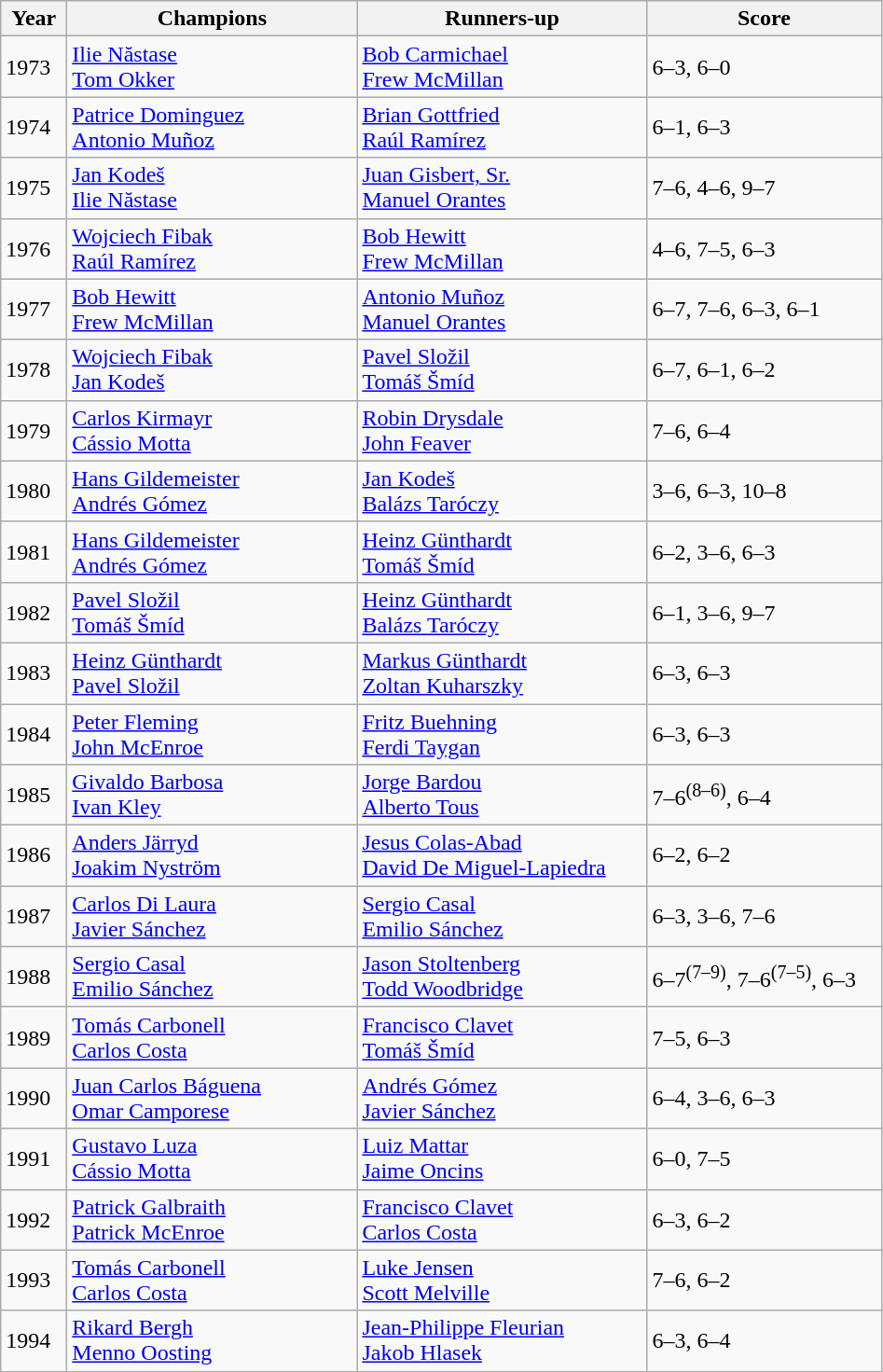<table class="wikitable">
<tr>
<th style="width:40px">Year</th>
<th style="width:200px">Champions</th>
<th style="width:200px">Runners-up</th>
<th style="width:160px">Score</th>
</tr>
<tr>
<td>1973</td>
<td> <a href='#'>Ilie Năstase</a> <br>  <a href='#'>Tom Okker</a></td>
<td> <a href='#'>Bob Carmichael</a> <br>  <a href='#'>Frew McMillan</a></td>
<td>6–3, 6–0</td>
</tr>
<tr>
<td>1974</td>
<td> <a href='#'>Patrice Dominguez</a> <br>  <a href='#'>Antonio Muñoz</a></td>
<td> <a href='#'>Brian Gottfried</a> <br>  <a href='#'>Raúl Ramírez</a></td>
<td>6–1, 6–3</td>
</tr>
<tr>
<td>1975</td>
<td> <a href='#'>Jan Kodeš</a> <br>  <a href='#'>Ilie Năstase</a></td>
<td> <a href='#'>Juan Gisbert, Sr.</a> <br>  <a href='#'>Manuel Orantes</a></td>
<td>7–6, 4–6, 9–7</td>
</tr>
<tr>
<td>1976</td>
<td> <a href='#'>Wojciech Fibak</a> <br>  <a href='#'>Raúl Ramírez</a></td>
<td> <a href='#'>Bob Hewitt</a> <br>  <a href='#'>Frew McMillan</a></td>
<td>4–6, 7–5, 6–3</td>
</tr>
<tr>
<td>1977</td>
<td> <a href='#'>Bob Hewitt</a> <br>  <a href='#'>Frew McMillan</a></td>
<td> <a href='#'>Antonio Muñoz</a> <br>  <a href='#'>Manuel Orantes</a></td>
<td>6–7, 7–6, 6–3, 6–1</td>
</tr>
<tr>
<td>1978</td>
<td> <a href='#'>Wojciech Fibak</a> <br>  <a href='#'>Jan Kodeš</a></td>
<td> <a href='#'>Pavel Složil</a> <br>  <a href='#'>Tomáš Šmíd</a></td>
<td>6–7, 6–1, 6–2</td>
</tr>
<tr>
<td>1979</td>
<td> <a href='#'>Carlos Kirmayr</a> <br>  <a href='#'>Cássio Motta</a></td>
<td> <a href='#'>Robin Drysdale</a> <br>  <a href='#'>John Feaver</a></td>
<td>7–6, 6–4</td>
</tr>
<tr>
<td>1980</td>
<td> <a href='#'>Hans Gildemeister</a> <br>  <a href='#'>Andrés Gómez</a></td>
<td> <a href='#'>Jan Kodeš</a> <br>  <a href='#'>Balázs Taróczy</a></td>
<td>3–6, 6–3, 10–8</td>
</tr>
<tr>
<td>1981</td>
<td> <a href='#'>Hans Gildemeister</a> <br>  <a href='#'>Andrés Gómez</a></td>
<td> <a href='#'>Heinz Günthardt</a> <br>  <a href='#'>Tomáš Šmíd</a></td>
<td>6–2, 3–6, 6–3</td>
</tr>
<tr>
<td>1982</td>
<td> <a href='#'>Pavel Složil</a> <br>  <a href='#'>Tomáš Šmíd</a></td>
<td> <a href='#'>Heinz Günthardt</a> <br>  <a href='#'>Balázs Taróczy</a></td>
<td>6–1, 3–6, 9–7</td>
</tr>
<tr>
<td>1983</td>
<td> <a href='#'>Heinz Günthardt</a> <br>  <a href='#'>Pavel Složil</a></td>
<td> <a href='#'>Markus Günthardt</a> <br>  <a href='#'>Zoltan Kuharszky</a></td>
<td>6–3, 6–3</td>
</tr>
<tr>
<td>1984</td>
<td> <a href='#'>Peter Fleming</a> <br>  <a href='#'>John McEnroe</a></td>
<td> <a href='#'>Fritz Buehning</a> <br>  <a href='#'>Ferdi Taygan</a></td>
<td>6–3, 6–3</td>
</tr>
<tr>
<td>1985</td>
<td> <a href='#'>Givaldo Barbosa</a> <br>  <a href='#'>Ivan Kley</a></td>
<td> <a href='#'>Jorge Bardou</a> <br>  <a href='#'>Alberto Tous</a></td>
<td>7–6<sup>(8–6)</sup>, 6–4</td>
</tr>
<tr>
<td>1986</td>
<td> <a href='#'>Anders Järryd</a> <br>  <a href='#'>Joakim Nyström</a></td>
<td> <a href='#'>Jesus Colas-Abad</a> <br>  <a href='#'>David De Miguel-Lapiedra</a></td>
<td>6–2, 6–2</td>
</tr>
<tr>
<td>1987</td>
<td> <a href='#'>Carlos Di Laura</a> <br>  <a href='#'>Javier Sánchez</a></td>
<td> <a href='#'>Sergio Casal</a> <br>  <a href='#'>Emilio Sánchez</a></td>
<td>6–3, 3–6, 7–6</td>
</tr>
<tr>
<td>1988</td>
<td> <a href='#'>Sergio Casal</a> <br>  <a href='#'>Emilio Sánchez</a></td>
<td> <a href='#'>Jason Stoltenberg</a> <br>  <a href='#'>Todd Woodbridge</a></td>
<td>6–7<sup>(7–9)</sup>, 7–6<sup>(7–5)</sup>, 6–3</td>
</tr>
<tr>
<td>1989</td>
<td> <a href='#'>Tomás Carbonell</a> <br>  <a href='#'>Carlos Costa</a></td>
<td> <a href='#'>Francisco Clavet</a> <br>  <a href='#'>Tomáš Šmíd</a></td>
<td>7–5, 6–3</td>
</tr>
<tr>
<td>1990</td>
<td> <a href='#'>Juan Carlos Báguena</a> <br>  <a href='#'>Omar Camporese</a></td>
<td> <a href='#'>Andrés Gómez</a> <br>  <a href='#'>Javier Sánchez</a></td>
<td>6–4, 3–6, 6–3</td>
</tr>
<tr>
<td>1991</td>
<td> <a href='#'>Gustavo Luza</a> <br>  <a href='#'>Cássio Motta</a></td>
<td> <a href='#'>Luiz Mattar</a> <br>  <a href='#'>Jaime Oncins</a></td>
<td>6–0, 7–5</td>
</tr>
<tr>
<td>1992</td>
<td> <a href='#'>Patrick Galbraith</a> <br>  <a href='#'>Patrick McEnroe</a></td>
<td> <a href='#'>Francisco Clavet</a> <br>  <a href='#'>Carlos Costa</a></td>
<td>6–3, 6–2</td>
</tr>
<tr>
<td>1993</td>
<td> <a href='#'>Tomás Carbonell</a> <br>  <a href='#'>Carlos Costa</a></td>
<td> <a href='#'>Luke Jensen</a> <br>  <a href='#'>Scott Melville</a></td>
<td>7–6, 6–2</td>
</tr>
<tr>
<td>1994</td>
<td> <a href='#'>Rikard Bergh</a> <br>  <a href='#'>Menno Oosting</a></td>
<td> <a href='#'>Jean-Philippe Fleurian</a> <br>  <a href='#'>Jakob Hlasek</a></td>
<td>6–3, 6–4</td>
</tr>
</table>
